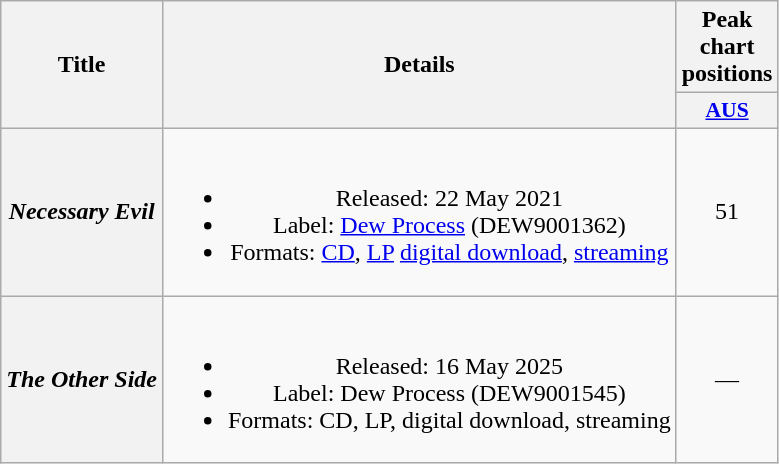<table class="wikitable plainrowheaders" style="text-align:center;">
<tr>
<th scope="col" rowspan="2">Title</th>
<th scope="col" rowspan="2">Details</th>
<th scope="col">Peak chart positions</th>
</tr>
<tr>
<th scope="col" style="width:3em;font-size:90%;"><a href='#'>AUS</a><br></th>
</tr>
<tr>
<th scope="row"><em>Necessary Evil</em></th>
<td><br><ul><li>Released: 22 May 2021</li><li>Label: <a href='#'>Dew Process</a> (DEW9001362)</li><li>Formats: <a href='#'>CD</a>, <a href='#'>LP</a> <a href='#'>digital download</a>, <a href='#'>streaming</a></li></ul></td>
<td>51</td>
</tr>
<tr>
<th scope="row"><em>The Other Side</em></th>
<td><br><ul><li>Released: 16 May 2025</li><li>Label: Dew Process (DEW9001545)</li><li>Formats: CD, LP, digital download, streaming</li></ul></td>
<td>—</td>
</tr>
</table>
